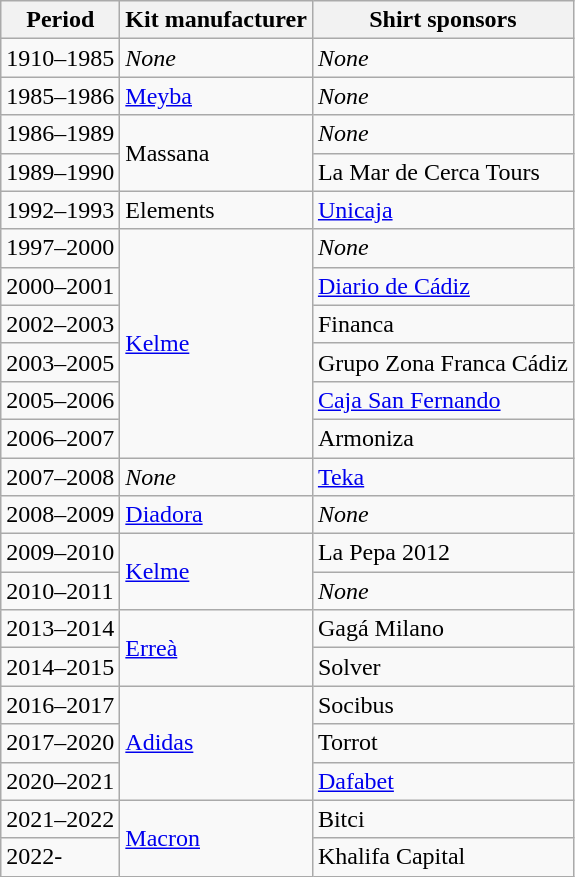<table class="wikitable">
<tr>
<th>Period</th>
<th>Kit manufacturer</th>
<th>Shirt sponsors</th>
</tr>
<tr>
<td>1910–1985</td>
<td><em>None</em></td>
<td><em>None</em></td>
</tr>
<tr>
<td>1985–1986</td>
<td><a href='#'>Meyba</a></td>
<td><em>None</em></td>
</tr>
<tr>
<td>1986–1989</td>
<td rowspan="2">Massana</td>
<td><em>None</em></td>
</tr>
<tr>
<td>1989–1990</td>
<td>La Mar de Cerca Tours</td>
</tr>
<tr>
<td>1992–1993</td>
<td>Elements</td>
<td><a href='#'>Unicaja</a></td>
</tr>
<tr>
<td>1997–2000</td>
<td rowspan="6"><a href='#'>Kelme</a></td>
<td><em>None</em></td>
</tr>
<tr>
<td>2000–2001</td>
<td><a href='#'>Diario de Cádiz</a></td>
</tr>
<tr>
<td>2002–2003</td>
<td>Financa</td>
</tr>
<tr>
<td>2003–2005</td>
<td>Grupo Zona Franca Cádiz</td>
</tr>
<tr>
<td>2005–2006</td>
<td><a href='#'>Caja San Fernando</a></td>
</tr>
<tr>
<td>2006–2007</td>
<td>Armoniza</td>
</tr>
<tr>
<td>2007–2008</td>
<td><em>None</em></td>
<td><a href='#'>Teka</a></td>
</tr>
<tr>
<td>2008–2009</td>
<td><a href='#'>Diadora</a></td>
<td><em>None</em></td>
</tr>
<tr>
<td>2009–2010</td>
<td rowspan="2"><a href='#'>Kelme</a></td>
<td>La Pepa 2012</td>
</tr>
<tr>
<td>2010–2011</td>
<td><em>None</em></td>
</tr>
<tr>
<td>2013–2014</td>
<td rowspan="2"><a href='#'>Erreà</a></td>
<td>Gagá Milano</td>
</tr>
<tr>
<td>2014–2015</td>
<td>Solver</td>
</tr>
<tr>
<td>2016–2017</td>
<td rowspan="3"><a href='#'>Adidas</a></td>
<td>Socibus</td>
</tr>
<tr>
<td>2017–2020</td>
<td>Torrot</td>
</tr>
<tr>
<td>2020–2021</td>
<td><a href='#'>Dafabet</a></td>
</tr>
<tr>
<td>2021–2022</td>
<td rowspan="2"><a href='#'>Macron</a></td>
<td>Bitci</td>
</tr>
<tr>
<td>2022-</td>
<td>Khalifa Capital</td>
</tr>
</table>
